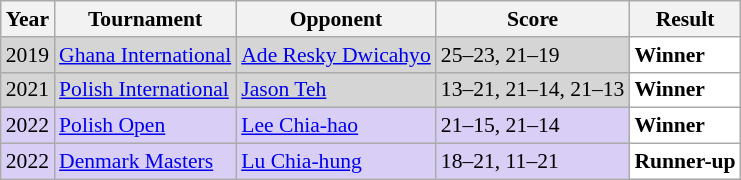<table class="sortable wikitable" style="font-size: 90%;">
<tr>
<th>Year</th>
<th>Tournament</th>
<th>Opponent</th>
<th>Score</th>
<th>Result</th>
</tr>
<tr style="background:#D5D5D5">
<td align="center">2019</td>
<td align="left"><a href='#'>Ghana International</a></td>
<td align="left"> <a href='#'>Ade Resky Dwicahyo</a></td>
<td align="left">25–23, 21–19</td>
<td style="text-align:left; background:white"> <strong>Winner</strong></td>
</tr>
<tr style="background:#D5D5D5">
<td align="center">2021</td>
<td align="left"><a href='#'>Polish International</a></td>
<td align="left"> <a href='#'>Jason Teh</a></td>
<td align="left">13–21, 21–14, 21–13</td>
<td style="text-align:left; background:white"> <strong>Winner</strong></td>
</tr>
<tr style="background:#D8CEF6">
<td align="center">2022</td>
<td align="left"><a href='#'>Polish Open</a></td>
<td align="left"> <a href='#'>Lee Chia-hao</a></td>
<td align="left">21–15, 21–14</td>
<td style="text-align:left; background:white"> <strong>Winner</strong></td>
</tr>
<tr style="background:#D8CEF6">
<td align="center">2022</td>
<td align="left"><a href='#'>Denmark Masters</a></td>
<td align="left"> <a href='#'>Lu Chia-hung</a></td>
<td align="left">18–21, 11–21</td>
<td style="text-align:left; background:white"> <strong>Runner-up</strong></td>
</tr>
</table>
